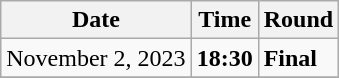<table class="wikitable">
<tr>
<th>Date</th>
<th>Time</th>
<th>Round</th>
</tr>
<tr>
<td>November 2, 2023</td>
<td><strong>18:30</strong></td>
<td><strong>Final</strong></td>
</tr>
<tr>
</tr>
</table>
